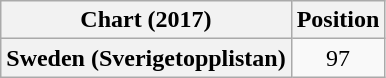<table class="wikitable plainrowheaders" style="text-align:center">
<tr>
<th>Chart (2017)</th>
<th>Position</th>
</tr>
<tr>
<th scope="row">Sweden (Sverigetopplistan)</th>
<td>97</td>
</tr>
</table>
